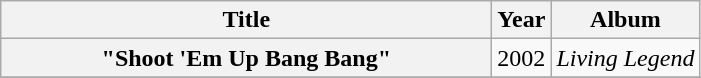<table class="wikitable plainrowheaders" style="text-align:center;">
<tr>
<th scope="col" style="width:20em;">Title</th>
<th scope="col">Year</th>
<th scope="col">Album</th>
</tr>
<tr>
<th scope="row">"Shoot 'Em Up Bang Bang"</th>
<td>2002</td>
<td><em>Living Legend</em></td>
</tr>
<tr>
</tr>
</table>
